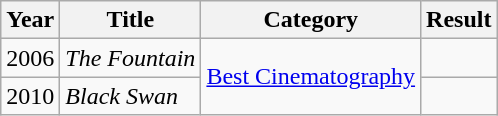<table class="wikitable">
<tr>
<th>Year</th>
<th>Title</th>
<th>Category</th>
<th>Result</th>
</tr>
<tr>
<td>2006</td>
<td><em>The Fountain</em></td>
<td rowspan=2><a href='#'>Best Cinematography</a></td>
<td></td>
</tr>
<tr>
<td>2010</td>
<td><em>Black Swan</em></td>
<td></td>
</tr>
</table>
